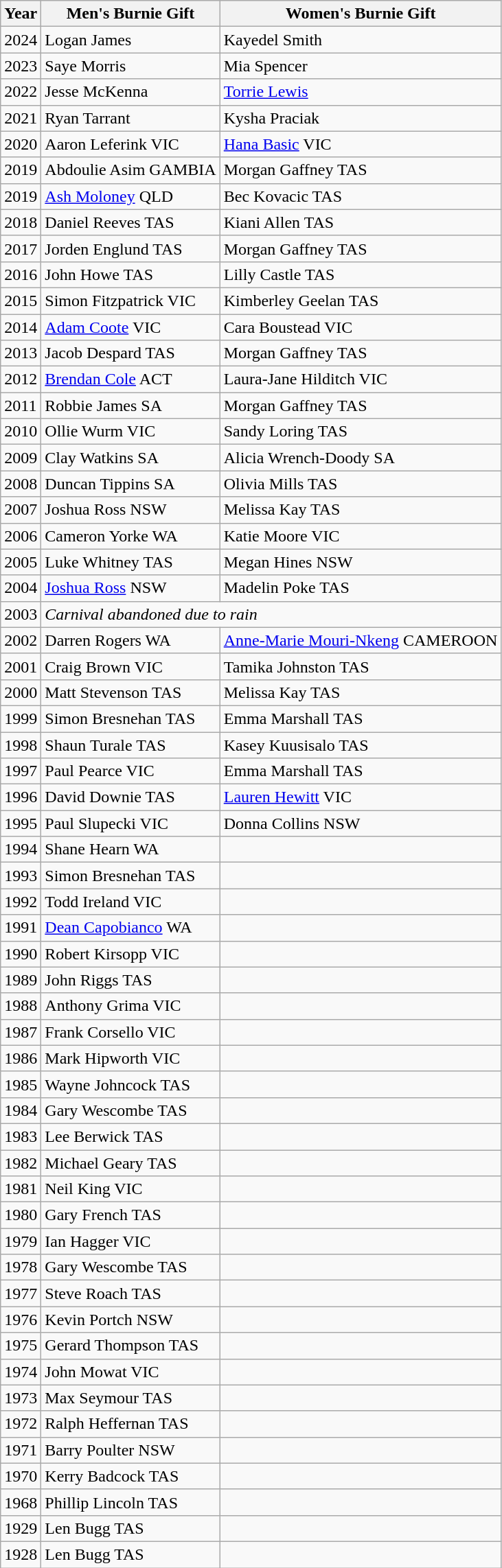<table class="wikitable">
<tr>
<th>Year</th>
<th>Men's Burnie Gift</th>
<th>Women's Burnie Gift</th>
</tr>
<tr>
<td>2024</td>
<td>Logan James</td>
<td>Kayedel Smith</td>
</tr>
<tr>
<td>2023</td>
<td>Saye Morris</td>
<td>Mia Spencer</td>
</tr>
<tr>
<td>2022</td>
<td>Jesse McKenna</td>
<td><a href='#'>Torrie Lewis</a></td>
</tr>
<tr>
<td>2021</td>
<td>Ryan Tarrant</td>
<td>Kysha Praciak</td>
</tr>
<tr>
<td>2020</td>
<td>Aaron Leferink VIC</td>
<td><a href='#'>Hana Basic</a> VIC</td>
</tr>
<tr>
<td>2019</td>
<td>Abdoulie Asim GAMBIA</td>
<td>Morgan Gaffney TAS</td>
</tr>
<tr>
<td>2019</td>
<td><a href='#'>Ash Moloney</a> QLD</td>
<td>Bec Kovacic TAS</td>
</tr>
<tr>
<td>2018</td>
<td>Daniel Reeves TAS</td>
<td>Kiani Allen TAS</td>
</tr>
<tr>
<td>2017</td>
<td>Jorden Englund TAS</td>
<td>Morgan Gaffney TAS</td>
</tr>
<tr>
<td>2016</td>
<td>John Howe TAS</td>
<td>Lilly Castle TAS</td>
</tr>
<tr>
<td>2015</td>
<td>Simon Fitzpatrick VIC</td>
<td>Kimberley Geelan TAS</td>
</tr>
<tr>
<td>2014</td>
<td><a href='#'>Adam Coote</a> VIC</td>
<td>Cara Boustead VIC</td>
</tr>
<tr>
<td>2013</td>
<td>Jacob Despard TAS</td>
<td>Morgan Gaffney TAS</td>
</tr>
<tr>
<td>2012</td>
<td><a href='#'>Brendan Cole</a> ACT</td>
<td>Laura-Jane Hilditch VIC</td>
</tr>
<tr>
<td>2011</td>
<td>Robbie James SA</td>
<td>Morgan Gaffney TAS</td>
</tr>
<tr>
<td>2010</td>
<td>Ollie Wurm VIC</td>
<td>Sandy Loring TAS</td>
</tr>
<tr>
<td>2009</td>
<td>Clay Watkins SA</td>
<td>Alicia Wrench-Doody SA</td>
</tr>
<tr>
<td>2008</td>
<td>Duncan Tippins SA</td>
<td>Olivia Mills TAS</td>
</tr>
<tr>
<td>2007</td>
<td>Joshua Ross NSW</td>
<td>Melissa Kay TAS</td>
</tr>
<tr>
<td>2006</td>
<td>Cameron Yorke WA</td>
<td>Katie Moore VIC</td>
</tr>
<tr>
<td>2005</td>
<td>Luke Whitney TAS</td>
<td>Megan Hines NSW</td>
</tr>
<tr>
<td>2004</td>
<td><a href='#'>Joshua Ross</a> NSW</td>
<td>Madelin Poke TAS</td>
</tr>
<tr>
<td>2003</td>
<td colspan="2"><em>Carnival abandoned due to rain</em></td>
</tr>
<tr>
<td>2002</td>
<td>Darren Rogers WA</td>
<td><a href='#'>Anne-Marie Mouri-Nkeng</a> CAMEROON</td>
</tr>
<tr>
<td>2001</td>
<td>Craig Brown VIC</td>
<td>Tamika Johnston TAS</td>
</tr>
<tr>
<td>2000</td>
<td>Matt Stevenson TAS</td>
<td>Melissa Kay TAS</td>
</tr>
<tr>
<td>1999</td>
<td>Simon Bresnehan TAS</td>
<td>Emma Marshall TAS</td>
</tr>
<tr>
<td>1998</td>
<td>Shaun Turale TAS</td>
<td>Kasey Kuusisalo TAS</td>
</tr>
<tr>
<td>1997</td>
<td>Paul Pearce VIC</td>
<td>Emma Marshall TAS</td>
</tr>
<tr>
<td>1996</td>
<td>David Downie TAS</td>
<td><a href='#'>Lauren Hewitt</a> VIC</td>
</tr>
<tr <>
<td>1995</td>
<td>Paul Slupecki VIC</td>
<td>Donna Collins NSW</td>
</tr>
<tr>
<td>1994</td>
<td>Shane Hearn WA</td>
<td></td>
</tr>
<tr>
<td>1993</td>
<td>Simon Bresnehan TAS</td>
<td></td>
</tr>
<tr>
<td>1992</td>
<td>Todd Ireland VIC</td>
<td></td>
</tr>
<tr>
<td>1991</td>
<td><a href='#'>Dean Capobianco</a> WA</td>
<td></td>
</tr>
<tr>
<td>1990</td>
<td>Robert Kirsopp VIC</td>
<td></td>
</tr>
<tr>
<td>1989</td>
<td>John Riggs TAS</td>
<td></td>
</tr>
<tr>
<td>1988</td>
<td>Anthony Grima VIC</td>
<td></td>
</tr>
<tr>
<td>1987</td>
<td>Frank Corsello VIC</td>
<td></td>
</tr>
<tr>
<td>1986</td>
<td>Mark Hipworth VIC</td>
<td></td>
</tr>
<tr>
<td>1985</td>
<td>Wayne Johncock TAS</td>
<td></td>
</tr>
<tr>
<td>1984</td>
<td>Gary Wescombe TAS</td>
<td></td>
</tr>
<tr>
<td>1983</td>
<td>Lee Berwick TAS</td>
<td></td>
</tr>
<tr>
<td>1982</td>
<td>Michael Geary TAS</td>
<td></td>
</tr>
<tr>
<td>1981</td>
<td>Neil King VIC</td>
<td></td>
</tr>
<tr>
<td>1980</td>
<td>Gary French TAS</td>
<td></td>
</tr>
<tr>
<td>1979</td>
<td>Ian Hagger VIC</td>
<td></td>
</tr>
<tr>
<td>1978</td>
<td>Gary Wescombe TAS</td>
<td></td>
</tr>
<tr>
<td>1977</td>
<td>Steve Roach TAS</td>
<td></td>
</tr>
<tr>
<td>1976</td>
<td>Kevin Portch NSW</td>
<td></td>
</tr>
<tr>
<td>1975</td>
<td>Gerard Thompson TAS</td>
<td></td>
</tr>
<tr>
<td>1974</td>
<td>John Mowat VIC</td>
<td></td>
</tr>
<tr>
<td>1973</td>
<td>Max Seymour TAS</td>
<td></td>
</tr>
<tr>
<td>1972</td>
<td>Ralph Heffernan TAS</td>
<td></td>
</tr>
<tr>
<td>1971</td>
<td>Barry Poulter NSW</td>
<td></td>
</tr>
<tr>
<td>1970</td>
<td>Kerry Badcock TAS</td>
<td></td>
</tr>
<tr>
<td>1968</td>
<td>Phillip Lincoln TAS</td>
<td></td>
</tr>
<tr>
<td>1929</td>
<td>Len Bugg TAS</td>
<td></td>
</tr>
<tr>
<td>1928</td>
<td>Len Bugg TAS</td>
<td></td>
</tr>
</table>
